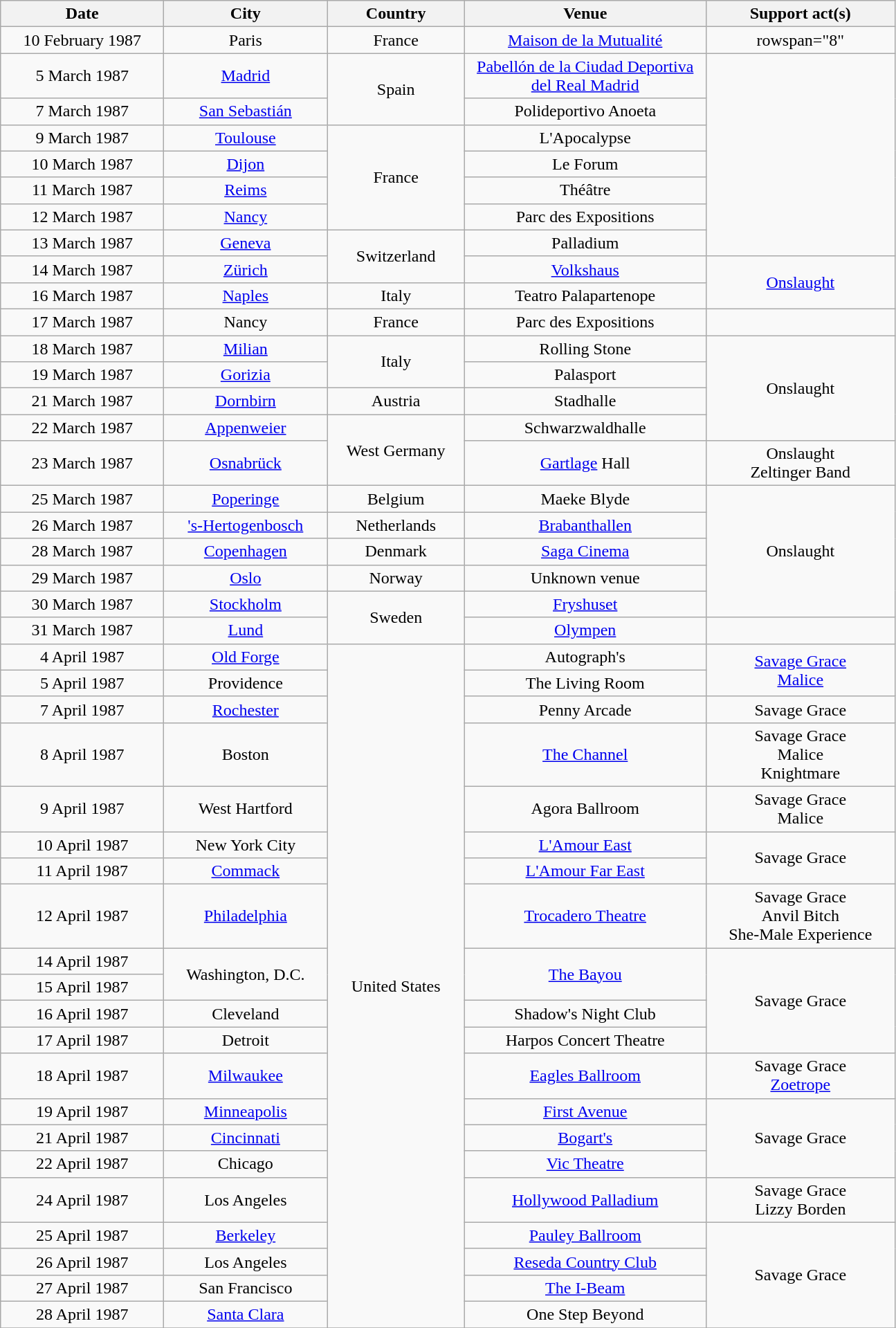<table class="wikitable" style="text-align:center;">
<tr>
<th width="150">Date</th>
<th width="150">City</th>
<th width="125">Country</th>
<th width="225">Venue</th>
<th width="175">Support act(s)</th>
</tr>
<tr>
<td>10 February 1987</td>
<td>Paris</td>
<td>France</td>
<td><a href='#'>Maison de la Mutualité</a></td>
<td>rowspan="8" </td>
</tr>
<tr>
<td>5 March 1987</td>
<td><a href='#'>Madrid</a></td>
<td rowspan="2">Spain</td>
<td><a href='#'>Pabellón de la Ciudad Deportiva del Real Madrid</a></td>
</tr>
<tr>
<td>7 March 1987</td>
<td><a href='#'>San Sebastián</a></td>
<td>Polideportivo Anoeta</td>
</tr>
<tr>
<td>9 March 1987</td>
<td><a href='#'>Toulouse</a></td>
<td rowspan="4">France</td>
<td>L'Apocalypse</td>
</tr>
<tr>
<td>10 March 1987</td>
<td><a href='#'>Dijon</a></td>
<td>Le Forum</td>
</tr>
<tr>
<td>11 March 1987</td>
<td><a href='#'>Reims</a></td>
<td>Théâtre</td>
</tr>
<tr>
<td>12 March 1987</td>
<td><a href='#'>Nancy</a></td>
<td>Parc des Expositions</td>
</tr>
<tr>
<td>13 March 1987</td>
<td><a href='#'>Geneva</a></td>
<td rowspan="2">Switzerland</td>
<td>Palladium</td>
</tr>
<tr>
<td>14 March 1987</td>
<td><a href='#'>Zürich</a></td>
<td><a href='#'>Volkshaus</a></td>
<td rowspan="2"><a href='#'>Onslaught</a></td>
</tr>
<tr>
<td>16 March 1987</td>
<td><a href='#'>Naples</a></td>
<td>Italy</td>
<td>Teatro Palapartenope</td>
</tr>
<tr>
<td>17 March 1987</td>
<td>Nancy</td>
<td>France</td>
<td>Parc des Expositions</td>
<td></td>
</tr>
<tr>
<td>18 March 1987</td>
<td><a href='#'>Milian</a></td>
<td rowspan="2">Italy</td>
<td>Rolling Stone</td>
<td rowspan="4">Onslaught</td>
</tr>
<tr>
<td>19 March 1987</td>
<td><a href='#'>Gorizia</a></td>
<td>Palasport</td>
</tr>
<tr>
<td>21 March 1987</td>
<td><a href='#'>Dornbirn</a></td>
<td>Austria</td>
<td>Stadhalle</td>
</tr>
<tr>
<td>22 March 1987</td>
<td><a href='#'>Appenweier</a></td>
<td rowspan="2">West Germany</td>
<td>Schwarzwaldhalle</td>
</tr>
<tr>
<td>23 March 1987</td>
<td><a href='#'>Osnabrück</a></td>
<td><a href='#'>Gartlage</a> Hall</td>
<td>Onslaught<br>Zeltinger Band</td>
</tr>
<tr>
<td>25 March 1987</td>
<td><a href='#'>Poperinge</a></td>
<td>Belgium</td>
<td>Maeke Blyde</td>
<td rowspan="5">Onslaught</td>
</tr>
<tr>
<td>26 March 1987</td>
<td><a href='#'>'s-Hertogenbosch</a></td>
<td>Netherlands</td>
<td><a href='#'>Brabanthallen</a></td>
</tr>
<tr>
<td>28 March 1987</td>
<td><a href='#'>Copenhagen</a></td>
<td>Denmark</td>
<td><a href='#'>Saga Cinema</a></td>
</tr>
<tr>
<td>29 March 1987</td>
<td><a href='#'>Oslo</a></td>
<td>Norway</td>
<td>Unknown venue</td>
</tr>
<tr>
<td>30 March 1987</td>
<td><a href='#'>Stockholm</a></td>
<td rowspan="2">Sweden</td>
<td><a href='#'>Fryshuset</a></td>
</tr>
<tr>
<td>31 March 1987</td>
<td><a href='#'>Lund</a></td>
<td><a href='#'>Olympen</a></td>
<td></td>
</tr>
<tr>
<td>4 April 1987</td>
<td><a href='#'>Old Forge</a></td>
<td rowspan="21">United States</td>
<td>Autograph's</td>
<td rowspan="2"><a href='#'>Savage Grace</a><br><a href='#'>Malice</a></td>
</tr>
<tr>
<td>5 April 1987</td>
<td>Providence</td>
<td>The Living Room</td>
</tr>
<tr>
<td>7 April 1987</td>
<td><a href='#'>Rochester</a></td>
<td>Penny Arcade</td>
<td>Savage Grace</td>
</tr>
<tr>
<td>8 April 1987</td>
<td>Boston</td>
<td><a href='#'>The Channel</a></td>
<td>Savage Grace<br>Malice<br>Knightmare</td>
</tr>
<tr>
<td>9 April 1987</td>
<td>West Hartford</td>
<td>Agora Ballroom</td>
<td>Savage Grace<br>Malice</td>
</tr>
<tr>
<td>10 April 1987</td>
<td>New York City</td>
<td><a href='#'>L'Amour East</a></td>
<td rowspan="2">Savage Grace</td>
</tr>
<tr>
<td>11 April 1987</td>
<td><a href='#'>Commack</a></td>
<td><a href='#'>L'Amour Far East</a></td>
</tr>
<tr>
<td>12 April 1987</td>
<td><a href='#'>Philadelphia</a></td>
<td><a href='#'>Trocadero Theatre</a></td>
<td>Savage Grace<br>Anvil Bitch<br>She-Male Experience</td>
</tr>
<tr>
<td>14 April 1987</td>
<td rowspan="2">Washington, D.C.</td>
<td rowspan="2"><a href='#'>The Bayou</a></td>
<td rowspan="4">Savage Grace</td>
</tr>
<tr>
<td>15 April 1987</td>
</tr>
<tr>
<td>16 April 1987</td>
<td>Cleveland</td>
<td>Shadow's Night Club</td>
</tr>
<tr>
<td>17 April 1987</td>
<td>Detroit</td>
<td>Harpos Concert Theatre</td>
</tr>
<tr>
<td>18 April 1987</td>
<td><a href='#'>Milwaukee</a></td>
<td><a href='#'>Eagles Ballroom</a></td>
<td>Savage Grace<br><a href='#'>Zoetrope</a></td>
</tr>
<tr>
<td>19 April 1987</td>
<td><a href='#'>Minneapolis</a></td>
<td><a href='#'>First Avenue</a></td>
<td rowspan="3">Savage Grace</td>
</tr>
<tr>
<td>21 April 1987</td>
<td><a href='#'>Cincinnati</a></td>
<td><a href='#'>Bogart's</a></td>
</tr>
<tr>
<td>22 April 1987</td>
<td>Chicago</td>
<td><a href='#'>Vic Theatre</a></td>
</tr>
<tr>
<td>24 April 1987</td>
<td>Los Angeles</td>
<td><a href='#'>Hollywood Palladium</a></td>
<td>Savage Grace<br>Lizzy Borden</td>
</tr>
<tr>
<td>25 April 1987</td>
<td><a href='#'>Berkeley</a></td>
<td><a href='#'>Pauley Ballroom</a></td>
<td rowspan="4">Savage Grace</td>
</tr>
<tr>
<td>26 April 1987</td>
<td>Los Angeles</td>
<td><a href='#'>Reseda Country Club</a></td>
</tr>
<tr>
<td>27 April 1987</td>
<td>San Francisco</td>
<td><a href='#'>The I-Beam</a></td>
</tr>
<tr>
<td>28 April 1987</td>
<td><a href='#'>Santa Clara</a></td>
<td>One Step Beyond</td>
</tr>
<tr>
</tr>
</table>
